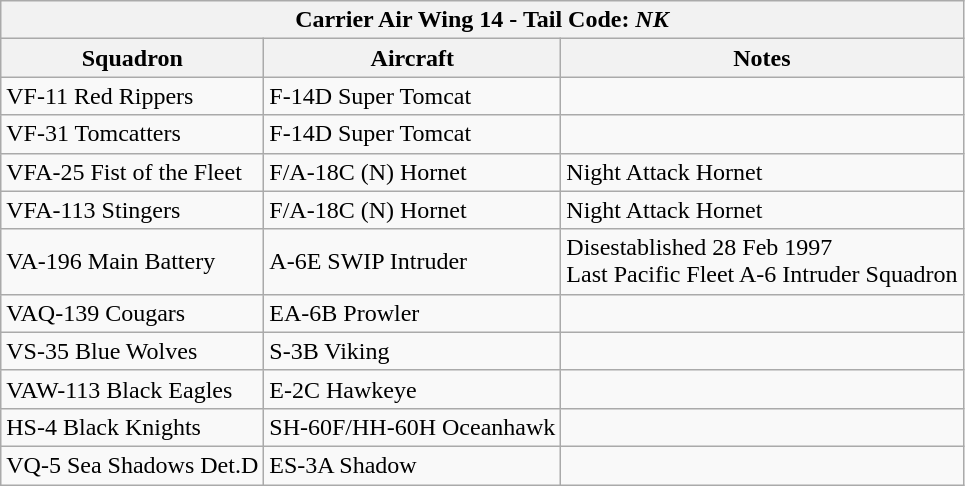<table class="wikitable">
<tr>
<th colspan="3">Carrier Air Wing 14 - Tail Code: <em>NK</em></th>
</tr>
<tr>
<th>Squadron</th>
<th>Aircraft</th>
<th>Notes</th>
</tr>
<tr>
<td>VF-11 Red Rippers</td>
<td>F-14D Super Tomcat</td>
<td></td>
</tr>
<tr>
<td>VF-31 Tomcatters</td>
<td>F-14D Super Tomcat</td>
<td></td>
</tr>
<tr>
<td>VFA-25 Fist of the Fleet</td>
<td>F/A-18C (N) Hornet</td>
<td>Night Attack Hornet</td>
</tr>
<tr>
<td>VFA-113 Stingers</td>
<td>F/A-18C (N) Hornet</td>
<td>Night Attack Hornet</td>
</tr>
<tr>
<td>VA-196 Main Battery</td>
<td>A-6E SWIP Intruder</td>
<td>Disestablished 28 Feb 1997<br>Last Pacific Fleet A-6 Intruder Squadron</td>
</tr>
<tr>
<td>VAQ-139 Cougars</td>
<td>EA-6B Prowler</td>
<td></td>
</tr>
<tr>
<td>VS-35 Blue Wolves</td>
<td>S-3B Viking</td>
<td></td>
</tr>
<tr>
<td>VAW-113 Black Eagles</td>
<td>E-2C Hawkeye</td>
<td></td>
</tr>
<tr>
<td>HS-4 Black Knights</td>
<td>SH-60F/HH-60H Oceanhawk</td>
<td></td>
</tr>
<tr>
<td>VQ-5 Sea Shadows Det.D</td>
<td>ES-3A Shadow</td>
<td></td>
</tr>
</table>
